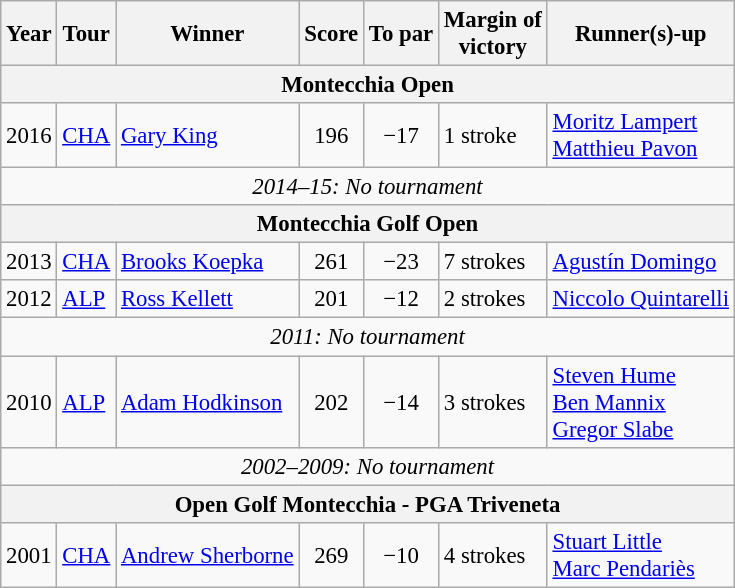<table class=wikitable style="font-size:95%">
<tr>
<th>Year</th>
<th>Tour</th>
<th>Winner</th>
<th>Score</th>
<th>To par</th>
<th>Margin of<br>victory</th>
<th>Runner(s)-up</th>
</tr>
<tr>
<th colspan=7>Montecchia Open</th>
</tr>
<tr>
<td>2016</td>
<td><a href='#'>CHA</a></td>
<td> <a href='#'>Gary King</a></td>
<td align=center>196</td>
<td align=center>−17</td>
<td>1 stroke</td>
<td> <a href='#'>Moritz Lampert</a><br> <a href='#'>Matthieu Pavon</a></td>
</tr>
<tr>
<td colspan=7 align=center><em>2014–15: No tournament</em></td>
</tr>
<tr>
<th colspan=7>Montecchia Golf Open</th>
</tr>
<tr>
<td>2013</td>
<td><a href='#'>CHA</a></td>
<td> <a href='#'>Brooks Koepka</a></td>
<td align=center>261</td>
<td align=center>−23</td>
<td>7 strokes</td>
<td> <a href='#'>Agustín Domingo</a></td>
</tr>
<tr>
<td>2012</td>
<td><a href='#'>ALP</a></td>
<td> <a href='#'>Ross Kellett</a></td>
<td align=center>201</td>
<td align=center>−12</td>
<td>2 strokes</td>
<td> <a href='#'>Niccolo Quintarelli</a></td>
</tr>
<tr>
<td colspan=7 align=center><em>2011: No tournament</em></td>
</tr>
<tr>
<td>2010</td>
<td><a href='#'>ALP</a></td>
<td> <a href='#'>Adam Hodkinson</a></td>
<td align=center>202</td>
<td align=center>−14</td>
<td>3 strokes</td>
<td> <a href='#'>Steven Hume</a><br> <a href='#'>Ben Mannix</a><br> <a href='#'>Gregor Slabe</a></td>
</tr>
<tr>
<td colspan=7 align=center><em>2002–2009: No tournament</em></td>
</tr>
<tr>
<th colspan=7>Open Golf Montecchia - PGA Triveneta</th>
</tr>
<tr>
<td>2001</td>
<td><a href='#'>CHA</a></td>
<td> <a href='#'>Andrew Sherborne</a></td>
<td align=center>269</td>
<td align=center>−10</td>
<td>4 strokes</td>
<td> <a href='#'>Stuart Little</a><br> <a href='#'>Marc Pendariès</a></td>
</tr>
</table>
